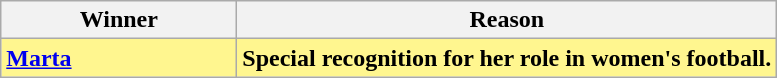<table class="wikitable">
<tr>
<th width="150">Winner</th>
<th>Reason</th>
</tr>
<tr style="background-color: #FFF68F; font-weight: bold;">
<td> <a href='#'>Marta</a></td>
<td>Special recognition for her role in women's football.</td>
</tr>
</table>
